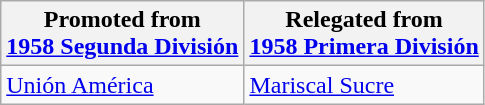<table class="wikitable">
<tr>
<th>Promoted from<br><a href='#'>1958 Segunda División</a></th>
<th>Relegated from<br><a href='#'>1958 Primera División</a></th>
</tr>
<tr>
<td> <a href='#'>Unión América</a> </td>
<td> <a href='#'>Mariscal Sucre</a> </td>
</tr>
</table>
